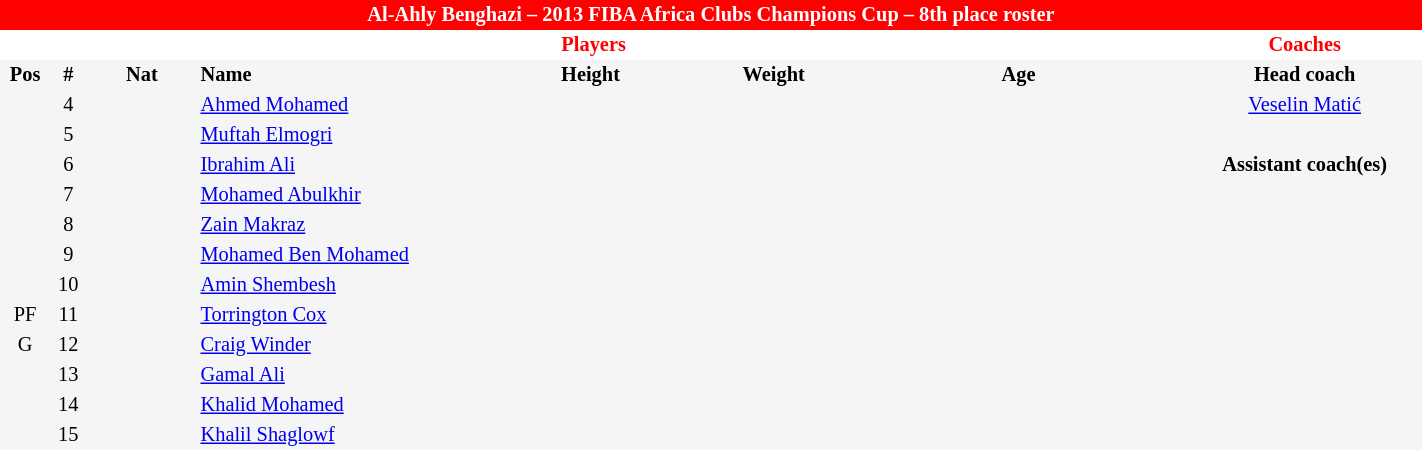<table border=0 cellpadding=2 cellspacing=0  |- bgcolor=#f5f5f5 style="text-align:center; font-size:85%;" width=75%>
<tr>
<td colspan="8" style="background: red; color: white"><strong>Al-Ahly Benghazi – 2013 FIBA Africa Clubs Champions Cup – 8th place roster</strong></td>
</tr>
<tr>
<td colspan="7" style="background: white; color: red"><strong>Players</strong></td>
<td style="background: white; color: red"><strong>Coaches</strong></td>
</tr>
<tr style="background=#f5f5f5; color: black">
<th width=5px>Pos</th>
<th width=5px>#</th>
<th width=50px>Nat</th>
<th width=135px align=left>Name</th>
<th width=100px>Height</th>
<th width=70px>Weight</th>
<th width=160px>Age</th>
<th width=110px>Head coach</th>
</tr>
<tr>
<td></td>
<td>4</td>
<td></td>
<td align=left><a href='#'>Ahmed Mohamed</a></td>
<td></td>
<td></td>
<td></td>
<td> <a href='#'>Veselin Matić</a></td>
</tr>
<tr>
<td></td>
<td>5</td>
<td></td>
<td align=left><a href='#'>Muftah Elmogri</a></td>
<td></td>
<td></td>
<td></td>
<td></td>
</tr>
<tr>
<td></td>
<td>6</td>
<td></td>
<td align=left><a href='#'>Ibrahim Ali</a></td>
<td></td>
<td></td>
<td></td>
<td><strong>Assistant coach(es)</strong></td>
</tr>
<tr>
<td></td>
<td>7</td>
<td></td>
<td align=left><a href='#'>Mohamed Abulkhir</a></td>
<td></td>
<td></td>
<td><span></span></td>
<td></td>
</tr>
<tr>
<td></td>
<td>8</td>
<td></td>
<td align=left><a href='#'>Zain Makraz</a></td>
<td></td>
<td></td>
<td></td>
<td></td>
</tr>
<tr>
<td></td>
<td>9</td>
<td></td>
<td align=left><a href='#'>Mohamed Ben Mohamed</a></td>
<td></td>
<td></td>
<td></td>
<td></td>
</tr>
<tr>
<td></td>
<td>10</td>
<td></td>
<td align=left><a href='#'>Amin Shembesh</a></td>
<td></td>
<td></td>
<td></td>
<td></td>
</tr>
<tr>
<td>PF</td>
<td>11</td>
<td></td>
<td align=left><a href='#'>Torrington Cox</a></td>
<td><span></span></td>
<td></td>
<td><span></span></td>
<td></td>
</tr>
<tr>
<td>G</td>
<td>12</td>
<td></td>
<td align=left><a href='#'>Craig Winder</a></td>
<td><span></span></td>
<td><span></span></td>
<td><span></span></td>
<td></td>
</tr>
<tr>
<td></td>
<td>13</td>
<td></td>
<td align=left><a href='#'>Gamal Ali</a></td>
<td></td>
<td></td>
<td></td>
<td></td>
</tr>
<tr>
<td></td>
<td>14</td>
<td></td>
<td align=left><a href='#'>Khalid Mohamed</a></td>
<td></td>
<td></td>
<td></td>
</tr>
<tr>
<td></td>
<td>15</td>
<td></td>
<td align=left><a href='#'>Khalil Shaglowf</a></td>
<td></td>
<td></td>
<td></td>
<td></td>
</tr>
</table>
